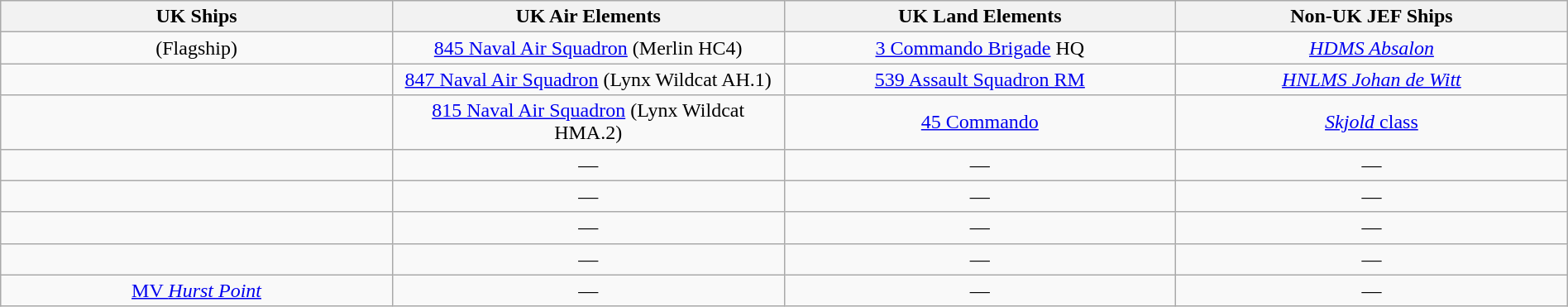<table class="wikitable" style="margin:auto; width:100%;">
<tr>
<th style="text-align:center; width:25%;">UK Ships</th>
<th style="text-align:center; width:25%;">UK Air Elements</th>
<th style="text-align:center; width:25%;">UK Land Elements</th>
<th style="text-align:center; width:25%;">Non-UK JEF Ships</th>
</tr>
<tr>
<td align="center"> (Flagship)</td>
<td align="center"><a href='#'>845 Naval Air Squadron</a> (Merlin HC4)</td>
<td align="center"><a href='#'>3 Commando Brigade</a> HQ</td>
<td align="center"><a href='#'><em>HDMS Absalon</em></a></td>
</tr>
<tr>
<td align="center"></td>
<td align="center"><a href='#'>847 Naval Air Squadron</a> (Lynx Wildcat AH.1)</td>
<td align="center"><a href='#'>539 Assault Squadron RM</a></td>
<td align="center"><a href='#'><em>HNLMS Johan de Witt</em></a></td>
</tr>
<tr>
<td align="center"></td>
<td align="center"><a href='#'>815 Naval Air Squadron</a> (Lynx Wildcat HMA.2)</td>
<td align="center"><a href='#'>45 Commando</a></td>
<td align="center"><a href='#'><em>Skjold</em> class</a></td>
</tr>
<tr>
<td align="center"></td>
<td align="center">—</td>
<td align="center">—</td>
<td align="center">—</td>
</tr>
<tr>
<td align="center"></td>
<td align="center">—</td>
<td align="center">—</td>
<td align="center">—</td>
</tr>
<tr>
<td align="center"></td>
<td align="center">—</td>
<td align="center">—</td>
<td align="center">—</td>
</tr>
<tr>
<td align="center"></td>
<td align="center">—</td>
<td align="center">—</td>
<td align="center">—</td>
</tr>
<tr>
<td align="center"><a href='#'>MV <em>Hurst Point</em></a></td>
<td align="center">—</td>
<td align="center">—</td>
<td align="center">—</td>
</tr>
</table>
